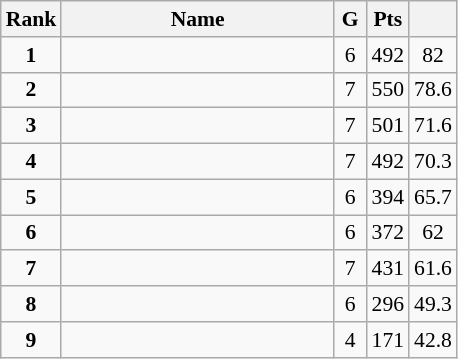<table class="wikitable" style="text-align:center; font-size:90%;">
<tr>
<th width=10px>Rank</th>
<th width=175px>Name</th>
<th width=15px>G</th>
<th width=10px>Pts</th>
<th width=10px></th>
</tr>
<tr>
<td><strong>1</strong></td>
<td align=left><strong></strong></td>
<td>6</td>
<td>492</td>
<td>82</td>
</tr>
<tr>
<td><strong>2</strong></td>
<td align=left></td>
<td>7</td>
<td>550</td>
<td>78.6</td>
</tr>
<tr>
<td><strong>3</strong></td>
<td align=left></td>
<td>7</td>
<td>501</td>
<td>71.6</td>
</tr>
<tr>
<td><strong>4</strong></td>
<td align=left></td>
<td>7</td>
<td>492</td>
<td>70.3</td>
</tr>
<tr>
<td><strong>5</strong></td>
<td align=left></td>
<td>6</td>
<td>394</td>
<td>65.7</td>
</tr>
<tr>
<td><strong>6</strong></td>
<td align=left></td>
<td>6</td>
<td>372</td>
<td>62</td>
</tr>
<tr>
<td><strong>7</strong></td>
<td align=left></td>
<td>7</td>
<td>431</td>
<td>61.6</td>
</tr>
<tr>
<td><strong>8</strong></td>
<td align=left></td>
<td>6</td>
<td>296</td>
<td>49.3</td>
</tr>
<tr>
<td><strong>9</strong></td>
<td align=left></td>
<td>4</td>
<td>171</td>
<td>42.8</td>
</tr>
</table>
